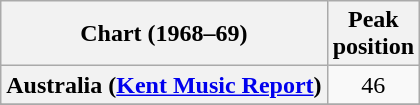<table class="wikitable sortable plainrowheaders" style="text-align:center;">
<tr>
<th scope="col">Chart (1968–69)</th>
<th scope="col">Peak<br>position</th>
</tr>
<tr>
<th scope="row">Australia (<a href='#'>Kent Music Report</a>)</th>
<td>46</td>
</tr>
<tr>
</tr>
<tr>
</tr>
<tr>
</tr>
<tr>
</tr>
</table>
